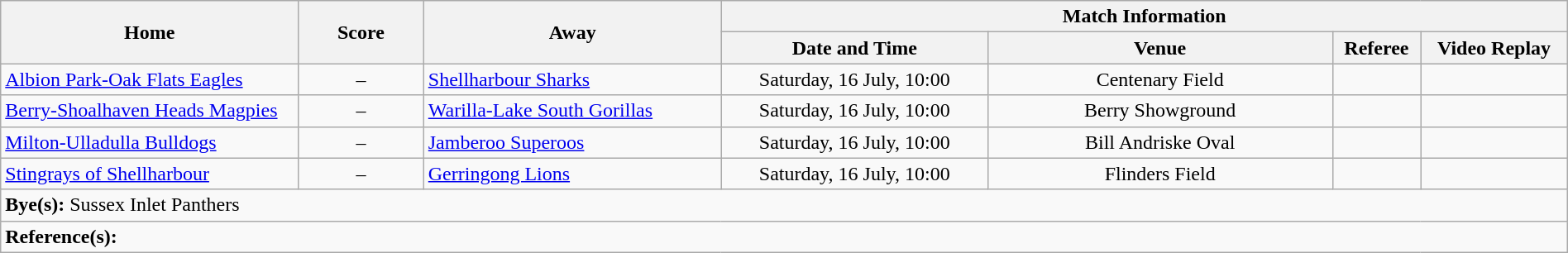<table class="wikitable" width="100% text-align:center;">
<tr>
<th rowspan="2" width="19%">Home</th>
<th rowspan="2" width="8%">Score</th>
<th rowspan="2" width="19%">Away</th>
<th colspan="4">Match Information</th>
</tr>
<tr bgcolor="#CCCCCC">
<th width="17%">Date and Time</th>
<th width="22%">Venue</th>
<th>Referee</th>
<th>Video Replay</th>
</tr>
<tr>
<td> <a href='#'>Albion Park-Oak Flats Eagles</a></td>
<td style="text-align:center;">–</td>
<td> <a href='#'>Shellharbour Sharks</a></td>
<td style="text-align:center;">Saturday, 16 July, 10:00</td>
<td style="text-align:center;">Centenary Field</td>
<td style="text-align:center;"></td>
<td style="text-align:center;"></td>
</tr>
<tr>
<td> <a href='#'>Berry-Shoalhaven Heads Magpies</a></td>
<td style="text-align:center;">–</td>
<td> <a href='#'>Warilla-Lake South Gorillas</a></td>
<td style="text-align:center;">Saturday, 16 July, 10:00</td>
<td style="text-align:center;">Berry Showground</td>
<td style="text-align:center;"></td>
<td style="text-align:center;"></td>
</tr>
<tr>
<td> <a href='#'>Milton-Ulladulla Bulldogs</a></td>
<td style="text-align:center;">–</td>
<td> <a href='#'>Jamberoo Superoos</a></td>
<td style="text-align:center;">Saturday, 16 July, 10:00</td>
<td style="text-align:center;">Bill Andriske Oval</td>
<td style="text-align:center;"></td>
<td style="text-align:center;"></td>
</tr>
<tr>
<td> <a href='#'>Stingrays of Shellharbour</a></td>
<td style="text-align:center;">–</td>
<td> <a href='#'>Gerringong Lions</a></td>
<td style="text-align:center;">Saturday, 16 July, 10:00</td>
<td style="text-align:center;">Flinders Field</td>
<td style="text-align:center;"></td>
<td style="text-align:center;"></td>
</tr>
<tr>
<td colspan="7"><strong>Bye(s):</strong>  Sussex Inlet Panthers</td>
</tr>
<tr>
<td colspan="7"><strong>Reference(s):</strong></td>
</tr>
</table>
